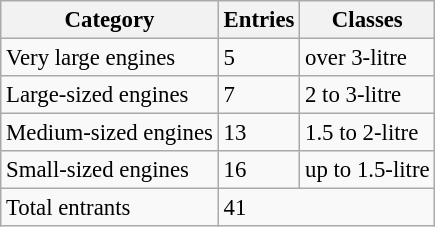<table class="wikitable" style="font-size: 95%;">
<tr>
<th>Category</th>
<th>Entries</th>
<th>Classes</th>
</tr>
<tr>
<td>Very large engines</td>
<td>5</td>
<td>over 3-litre</td>
</tr>
<tr>
<td>Large-sized engines</td>
<td>7</td>
<td>2 to 3-litre</td>
</tr>
<tr>
<td>Medium-sized engines</td>
<td>13</td>
<td>1.5 to 2-litre</td>
</tr>
<tr>
<td>Small-sized engines</td>
<td>16</td>
<td>up to 1.5-litre</td>
</tr>
<tr>
<td>Total entrants</td>
<td colspan=2>41</td>
</tr>
</table>
